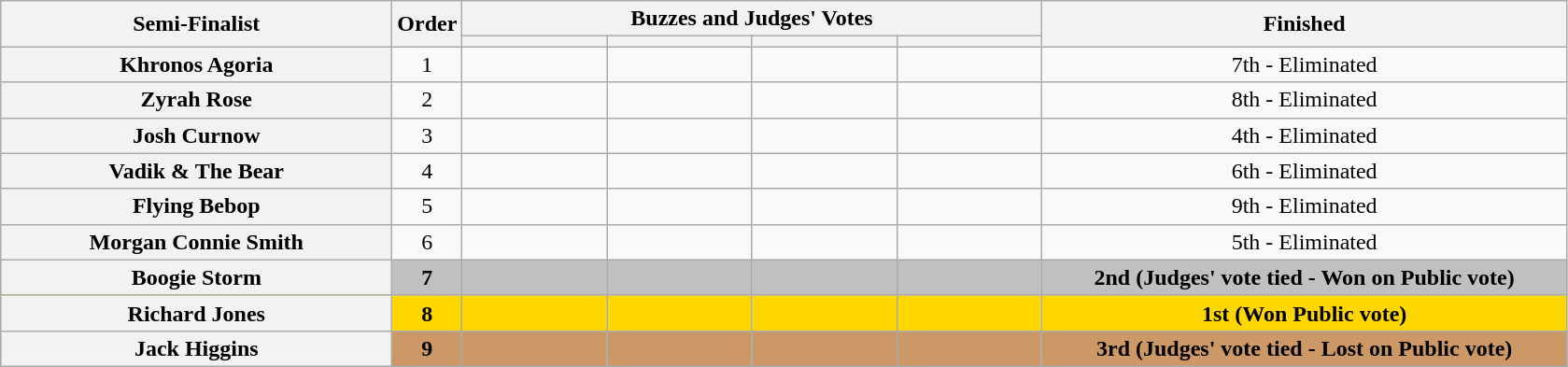<table class="wikitable plainrowheaders sortable" style="text-align:center;">
<tr>
<th scope="col" rowspan="2" class="unsortable" style="width:17em;">Semi-Finalist </th>
<th scope="col" rowspan="2" style="width:1em;">Order</th>
<th scope="col" colspan="4" class="unsortable" style="width:24em;">Buzzes and Judges' Votes</th>
<th scope="col" rowspan="2" style="width:23em;">Finished </th>
</tr>
<tr>
<th scope="col" class="unsortable" style="width:6em;"></th>
<th scope="col" class="unsortable" style="width:6em;"></th>
<th scope="col" class="unsortable" style="width:6em;"></th>
<th scope="col" class="unsortable" style="width:6em;"></th>
</tr>
<tr>
<th scope="row">Khronos Agoria</th>
<td>1</td>
<td style="text-align:center;"></td>
<td style="text-align:center;"></td>
<td style="text-align:center;"></td>
<td style="text-align:center;"></td>
<td>7th - Eliminated</td>
</tr>
<tr>
<th scope="row">Zyrah Rose</th>
<td>2</td>
<td style="text-align:center;"></td>
<td style="text-align:center;"></td>
<td style="text-align:center;"></td>
<td style="text-align:center;"></td>
<td>8th - Eliminated</td>
</tr>
<tr>
<th scope="row">Josh Curnow</th>
<td>3</td>
<td style="text-align:center;"></td>
<td style="text-align:center;"></td>
<td style="text-align:center;"></td>
<td style="text-align:center;"></td>
<td>4th - Eliminated</td>
</tr>
<tr>
<th scope="row">Vadik & The Bear</th>
<td>4</td>
<td style="text-align:center;"></td>
<td style="text-align:center;"></td>
<td style="text-align:center;"></td>
<td style="text-align:center;"></td>
<td>6th - Eliminated</td>
</tr>
<tr>
<th scope="row">Flying Bebop </th>
<td>5</td>
<td style="text-align:center;"></td>
<td style="text-align:center;"></td>
<td style="text-align:center;"></td>
<td style="text-align:center;"></td>
<td>9th - Eliminated</td>
</tr>
<tr>
<th scope="row">Morgan Connie Smith</th>
<td>6</td>
<td style="text-align:center;"></td>
<td style="text-align:center;"></td>
<td style="text-align:center;"></td>
<td style="text-align:center;"></td>
<td>5th - Eliminated</td>
</tr>
<tr bgcolor=silver>
<th scope="row"><strong>Boogie Storm</strong></th>
<td><strong>7</strong></td>
<td style="text-align:center;"></td>
<td style="text-align:center;"></td>
<td style="text-align:center;"></td>
<td style="text-align:center;"></td>
<td><strong>2nd (Judges' vote tied - Won on Public vote)</strong></td>
</tr>
<tr bgcolor=gold>
<th scope="row"><strong>Richard Jones</strong></th>
<td><strong>8</strong></td>
<td style="text-align:center;"></td>
<td style="text-align:center;"></td>
<td style="text-align:center;"></td>
<td style="text-align:center;"></td>
<td><strong>1st (Won Public vote)</strong></td>
</tr>
<tr bgcolor=#c96>
<th scope="row"><strong>Jack Higgins</strong></th>
<td><strong>9</strong></td>
<td style="text-align:center;"></td>
<td style="text-align:center;"></td>
<td style="text-align:center;"></td>
<td style="text-align:center;"></td>
<td><strong>3rd (Judges' vote tied - Lost on Public vote)</strong></td>
</tr>
</table>
